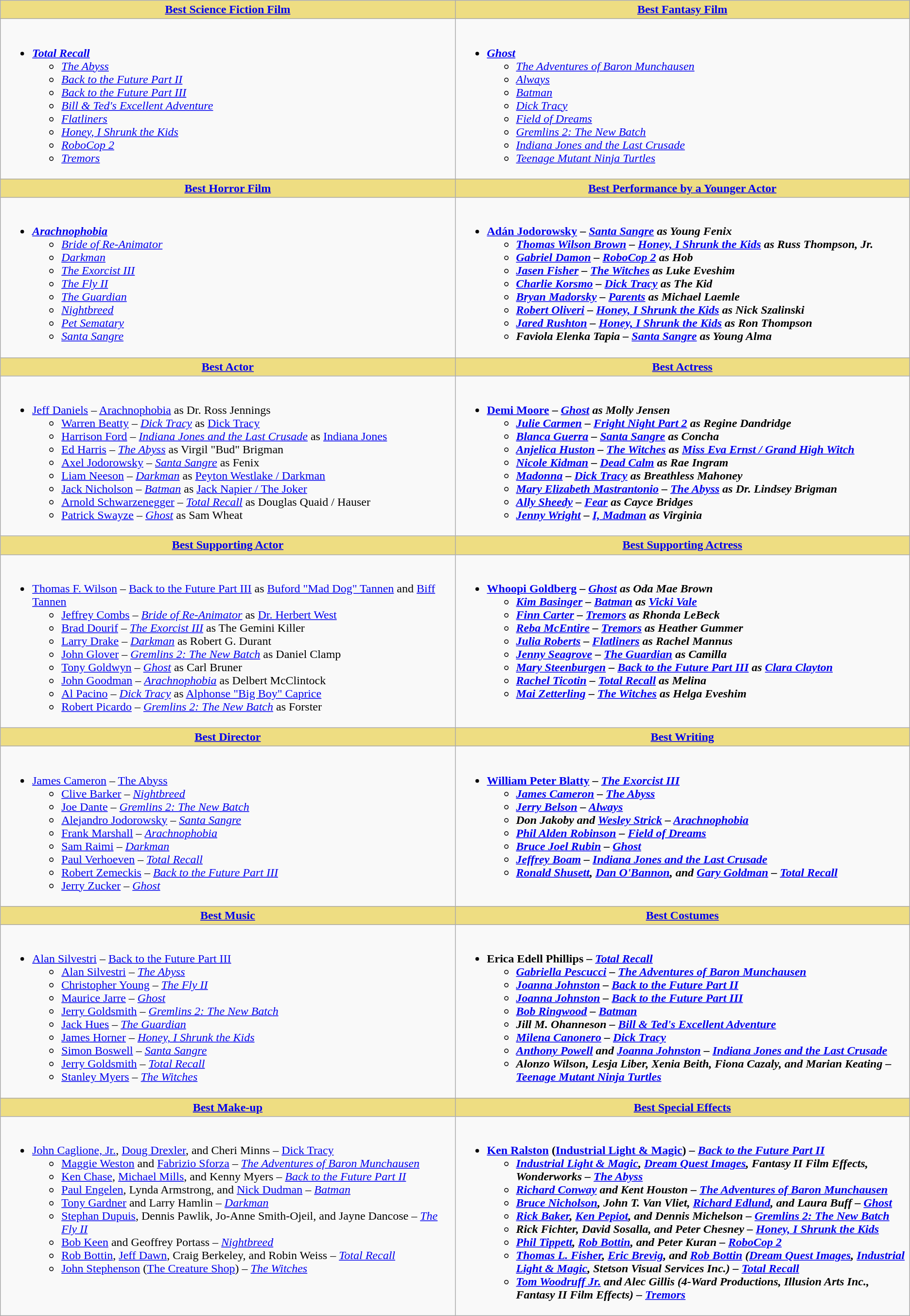<table class=wikitable>
<tr>
<th style="background:#EEDD82; width:50%"><a href='#'>Best Science Fiction Film</a></th>
<th style="background:#EEDD82; width:50%"><a href='#'>Best Fantasy Film</a></th>
</tr>
<tr>
<td valign="top"><br><ul><li><strong><em><a href='#'>Total Recall</a></em></strong><ul><li><em><a href='#'>The Abyss</a></em></li><li><em><a href='#'>Back to the Future Part II</a></em></li><li><em><a href='#'>Back to the Future Part III</a></em></li><li><em><a href='#'>Bill & Ted's Excellent Adventure</a></em></li><li><em><a href='#'>Flatliners</a></em></li><li><em><a href='#'>Honey, I Shrunk the Kids</a></em></li><li><em><a href='#'>RoboCop 2</a></em></li><li><em><a href='#'>Tremors</a></em></li></ul></li></ul></td>
<td valign="top"><br><ul><li><strong><em><a href='#'>Ghost</a></em></strong><ul><li><em><a href='#'>The Adventures of Baron Munchausen</a></em></li><li><em><a href='#'>Always</a></em></li><li><em><a href='#'>Batman</a></em></li><li><em><a href='#'>Dick Tracy</a></em></li><li><em><a href='#'>Field of Dreams</a></em></li><li><em><a href='#'>Gremlins 2: The New Batch</a></em></li><li><em><a href='#'>Indiana Jones and the Last Crusade</a></em></li><li><em><a href='#'>Teenage Mutant Ninja Turtles</a></em></li></ul></li></ul></td>
</tr>
<tr>
<th style="background:#EEDD82; width:50%"><a href='#'>Best Horror Film</a></th>
<th style="background:#EEDD82; width:50%"><a href='#'>Best Performance by a Younger Actor</a></th>
</tr>
<tr>
<td valign="top"><br><ul><li><strong><em><a href='#'>Arachnophobia</a></em></strong><ul><li><em><a href='#'>Bride of Re-Animator</a></em></li><li><em><a href='#'>Darkman</a></em></li><li><em><a href='#'>The Exorcist III</a></em></li><li><em><a href='#'>The Fly II</a></em></li><li><em><a href='#'>The Guardian</a></em></li><li><em><a href='#'>Nightbreed</a></em></li><li><em><a href='#'>Pet Sematary</a></em></li><li><em><a href='#'>Santa Sangre</a></em></li></ul></li></ul></td>
<td valign="top"><br><ul><li><strong><a href='#'>Adán Jodorowsky</a> – <em><a href='#'>Santa Sangre</a><strong><em> as Young Fenix<ul><li><a href='#'>Thomas Wilson Brown</a> – </em><a href='#'>Honey, I Shrunk the Kids</a><em> as Russ Thompson, Jr.</li><li><a href='#'>Gabriel Damon</a> – </em><a href='#'>RoboCop 2</a><em> as Hob</li><li><a href='#'>Jasen Fisher</a> – </em><a href='#'>The Witches</a><em> as Luke Eveshim</li><li><a href='#'>Charlie Korsmo</a> – </em><a href='#'>Dick Tracy</a><em> as The Kid</li><li><a href='#'>Bryan Madorsky</a> – </em><a href='#'>Parents</a><em> as Michael Laemle</li><li><a href='#'>Robert Oliveri</a> – </em><a href='#'>Honey, I Shrunk the Kids</a><em> as Nick Szalinski</li><li><a href='#'>Jared Rushton</a> – </em><a href='#'>Honey, I Shrunk the Kids</a><em> as Ron Thompson</li><li>Faviola Elenka Tapia – </em><a href='#'>Santa Sangre</a><em> as Young Alma</li></ul></li></ul></td>
</tr>
<tr>
<th style="background:#EEDD82"><a href='#'>Best Actor</a></th>
<th style="background:#EEDD82"><a href='#'>Best Actress</a></th>
</tr>
<tr>
<td valign="top"><br><ul><li></strong><a href='#'>Jeff Daniels</a> – </em><a href='#'>Arachnophobia</a></em></strong> as Dr. Ross Jennings<ul><li><a href='#'>Warren Beatty</a> – <em><a href='#'>Dick Tracy</a></em> as <a href='#'>Dick Tracy</a></li><li><a href='#'>Harrison Ford</a> – <em><a href='#'>Indiana Jones and the Last Crusade</a></em> as <a href='#'>Indiana Jones</a></li><li><a href='#'>Ed Harris</a> – <em><a href='#'>The Abyss</a></em> as Virgil "Bud" Brigman</li><li><a href='#'>Axel Jodorowsky</a> – <em><a href='#'>Santa Sangre</a></em> as Fenix</li><li><a href='#'>Liam Neeson</a> – <em><a href='#'>Darkman</a></em> as <a href='#'>Peyton Westlake / Darkman</a></li><li><a href='#'>Jack Nicholson</a> – <em><a href='#'>Batman</a></em> as <a href='#'>Jack Napier / The Joker</a></li><li><a href='#'>Arnold Schwarzenegger</a> – <em><a href='#'>Total Recall</a></em> as Douglas Quaid / Hauser</li><li><a href='#'>Patrick Swayze</a> – <em><a href='#'>Ghost</a></em> as Sam Wheat</li></ul></li></ul></td>
<td valign="top"><br><ul><li><strong><a href='#'>Demi Moore</a> – <em><a href='#'>Ghost</a><strong><em> as Molly Jensen<ul><li><a href='#'>Julie Carmen</a> – </em><a href='#'>Fright Night Part 2</a><em> as Regine Dandridge</li><li><a href='#'>Blanca Guerra</a> – </em><a href='#'>Santa Sangre</a><em> as Concha</li><li><a href='#'>Anjelica Huston</a> – </em><a href='#'>The Witches</a><em> as <a href='#'>Miss Eva Ernst / Grand High Witch</a></li><li><a href='#'>Nicole Kidman</a> – </em><a href='#'>Dead Calm</a><em> as Rae Ingram</li><li><a href='#'>Madonna</a> – </em><a href='#'>Dick Tracy</a><em> as Breathless Mahoney</li><li><a href='#'>Mary Elizabeth Mastrantonio</a> – </em><a href='#'>The Abyss</a><em> as Dr. Lindsey Brigman</li><li><a href='#'>Ally Sheedy</a> – </em><a href='#'>Fear</a><em> as Cayce Bridges</li><li><a href='#'>Jenny Wright</a> – </em><a href='#'>I, Madman</a><em> as Virginia</li></ul></li></ul></td>
</tr>
<tr>
<th style="background:#EEDD82"><a href='#'>Best Supporting Actor</a></th>
<th style="background:#EEDD82"><a href='#'>Best Supporting Actress</a></th>
</tr>
<tr>
<td valign="top"><br><ul><li></strong><a href='#'>Thomas F. Wilson</a> – </em><a href='#'>Back to the Future Part III</a></em></strong> as <a href='#'>Buford "Mad Dog" Tannen</a> and <a href='#'>Biff Tannen</a><ul><li><a href='#'>Jeffrey Combs</a> – <em><a href='#'>Bride of Re-Animator</a></em> as <a href='#'>Dr. Herbert West</a></li><li><a href='#'>Brad Dourif</a> – <em><a href='#'>The Exorcist III</a></em> as The Gemini Killer</li><li><a href='#'>Larry Drake</a> – <em><a href='#'>Darkman</a></em> as Robert G. Durant</li><li><a href='#'>John Glover</a> – <em><a href='#'>Gremlins 2: The New Batch</a></em> as Daniel Clamp</li><li><a href='#'>Tony Goldwyn</a> – <em><a href='#'>Ghost</a></em> as Carl Bruner</li><li><a href='#'>John Goodman</a> – <em><a href='#'>Arachnophobia</a></em> as Delbert McClintock</li><li><a href='#'>Al Pacino</a> – <em><a href='#'>Dick Tracy</a></em> as <a href='#'>Alphonse "Big Boy" Caprice</a></li><li><a href='#'>Robert Picardo</a> – <em><a href='#'>Gremlins 2: The New Batch</a></em> as Forster</li></ul></li></ul></td>
<td valign="top"><br><ul><li><strong><a href='#'>Whoopi Goldberg</a> – <em><a href='#'>Ghost</a><strong><em> as Oda Mae Brown<ul><li><a href='#'>Kim Basinger</a> – </em><a href='#'>Batman</a><em> as <a href='#'>Vicki Vale</a></li><li><a href='#'>Finn Carter</a> – </em><a href='#'>Tremors</a><em> as Rhonda LeBeck</li><li><a href='#'>Reba McEntire</a> – </em><a href='#'>Tremors</a><em> as Heather Gummer</li><li><a href='#'>Julia Roberts</a> – </em><a href='#'>Flatliners</a><em> as Rachel Mannus</li><li><a href='#'>Jenny Seagrove</a> – </em><a href='#'>The Guardian</a><em> as Camilla</li><li><a href='#'>Mary Steenburgen</a> – </em><a href='#'>Back to the Future Part III</a><em> as <a href='#'>Clara Clayton</a></li><li><a href='#'>Rachel Ticotin</a> – </em><a href='#'>Total Recall</a><em> as Melina</li><li><a href='#'>Mai Zetterling</a> – </em><a href='#'>The Witches</a><em> as Helga Eveshim</li></ul></li></ul></td>
</tr>
<tr>
<th style="background:#EEDD82"><a href='#'>Best Director</a></th>
<th style="background:#EEDD82"><a href='#'>Best Writing</a></th>
</tr>
<tr>
<td valign="top"><br><ul><li></strong><a href='#'>James Cameron</a> – </em><a href='#'>The Abyss</a></em></strong><ul><li><a href='#'>Clive Barker</a> – <em><a href='#'>Nightbreed</a></em></li><li><a href='#'>Joe Dante</a> – <em><a href='#'>Gremlins 2: The New Batch</a></em></li><li><a href='#'>Alejandro Jodorowsky</a> – <em><a href='#'>Santa Sangre</a></em></li><li><a href='#'>Frank Marshall</a> – <em><a href='#'>Arachnophobia</a></em></li><li><a href='#'>Sam Raimi</a> – <em><a href='#'>Darkman</a></em></li><li><a href='#'>Paul Verhoeven</a> – <em><a href='#'>Total Recall</a></em></li><li><a href='#'>Robert Zemeckis</a> – <em><a href='#'>Back to the Future Part III</a></em></li><li><a href='#'>Jerry Zucker</a> – <em><a href='#'>Ghost</a></em></li></ul></li></ul></td>
<td valign="top"><br><ul><li><strong><a href='#'>William Peter Blatty</a> – <em><a href='#'>The Exorcist III</a><strong><em><ul><li><a href='#'>James Cameron</a> – </em><a href='#'>The Abyss</a><em></li><li><a href='#'>Jerry Belson</a> – </em><a href='#'>Always</a><em></li><li>Don Jakoby and <a href='#'>Wesley Strick</a> – </em><a href='#'>Arachnophobia</a><em></li><li><a href='#'>Phil Alden Robinson</a> – </em><a href='#'>Field of Dreams</a><em></li><li><a href='#'>Bruce Joel Rubin</a> – </em><a href='#'>Ghost</a><em></li><li><a href='#'>Jeffrey Boam</a> – </em><a href='#'>Indiana Jones and the Last Crusade</a><em></li><li><a href='#'>Ronald Shusett</a>, <a href='#'>Dan O'Bannon</a>, and <a href='#'>Gary Goldman</a> – </em><a href='#'>Total Recall</a><em></li></ul></li></ul></td>
</tr>
<tr>
<th style="background:#EEDD82"><a href='#'>Best Music</a></th>
<th style="background:#EEDD82"><a href='#'>Best Costumes</a></th>
</tr>
<tr>
<td valign="top"><br><ul><li></strong><a href='#'>Alan Silvestri</a> – </em><a href='#'>Back to the Future Part III</a></em></strong><ul><li><a href='#'>Alan Silvestri</a> – <em><a href='#'>The Abyss</a></em></li><li><a href='#'>Christopher Young</a> – <em><a href='#'>The Fly II</a></em></li><li><a href='#'>Maurice Jarre</a> – <em><a href='#'>Ghost</a></em></li><li><a href='#'>Jerry Goldsmith</a> – <em><a href='#'>Gremlins 2: The New Batch</a></em></li><li><a href='#'>Jack Hues</a> – <em><a href='#'>The Guardian</a></em></li><li><a href='#'>James Horner</a> – <em><a href='#'>Honey, I Shrunk the Kids</a></em></li><li><a href='#'>Simon Boswell</a> – <em><a href='#'>Santa Sangre</a></em></li><li><a href='#'>Jerry Goldsmith</a> – <em><a href='#'>Total Recall</a></em></li><li><a href='#'>Stanley Myers</a> – <em><a href='#'>The Witches</a></em></li></ul></li></ul></td>
<td valign="top"><br><ul><li><strong>Erica Edell Phillips – <em><a href='#'>Total Recall</a><strong><em><ul><li><a href='#'>Gabriella Pescucci</a> – </em><a href='#'>The Adventures of Baron Munchausen</a><em></li><li><a href='#'>Joanna Johnston</a> – </em><a href='#'>Back to the Future Part II</a><em></li><li><a href='#'>Joanna Johnston</a> – </em><a href='#'>Back to the Future Part III</a><em></li><li><a href='#'>Bob Ringwood</a> – </em><a href='#'>Batman</a><em></li><li>Jill M. Ohanneson – </em><a href='#'>Bill & Ted's Excellent Adventure</a><em></li><li><a href='#'>Milena Canonero</a> – </em><a href='#'>Dick Tracy</a><em></li><li><a href='#'>Anthony Powell</a> and <a href='#'>Joanna Johnston</a> – </em><a href='#'>Indiana Jones and the Last Crusade</a><em></li><li>Alonzo Wilson, Lesja Liber, Xenia Beith, Fiona Cazaly, and Marian Keating – </em><a href='#'>Teenage Mutant Ninja Turtles</a><em></li></ul></li></ul></td>
</tr>
<tr>
<th style="background:#EEDD82"><a href='#'>Best Make-up</a></th>
<th style="background:#EEDD82"><a href='#'>Best Special Effects</a></th>
</tr>
<tr>
<td valign="top"><br><ul><li></strong><a href='#'>John Caglione, Jr.</a>, <a href='#'>Doug Drexler</a>, and Cheri Minns – </em><a href='#'>Dick Tracy</a></em></strong><ul><li><a href='#'>Maggie Weston</a> and <a href='#'>Fabrizio Sforza</a> – <em><a href='#'>The Adventures of Baron Munchausen</a></em></li><li><a href='#'>Ken Chase</a>, <a href='#'>Michael Mills</a>, and Kenny Myers – <em><a href='#'>Back to the Future Part II</a></em></li><li><a href='#'>Paul Engelen</a>, Lynda Armstrong, and <a href='#'>Nick Dudman</a> – <em><a href='#'>Batman</a></em></li><li><a href='#'>Tony Gardner</a> and Larry Hamlin – <em><a href='#'>Darkman</a></em></li><li><a href='#'>Stephan Dupuis</a>, Dennis Pawlik, Jo-Anne Smith-Ojeil, and Jayne Dancose – <em><a href='#'>The Fly II</a></em></li><li><a href='#'>Bob Keen</a> and Geoffrey Portass – <em><a href='#'>Nightbreed</a></em></li><li><a href='#'>Rob Bottin</a>, <a href='#'>Jeff Dawn</a>, Craig Berkeley, and Robin Weiss – <em><a href='#'>Total Recall</a></em></li><li><a href='#'>John Stephenson</a> (<a href='#'>The Creature Shop</a>) – <em><a href='#'>The Witches</a></em></li></ul></li></ul></td>
<td valign="top"><br><ul><li><strong><a href='#'>Ken Ralston</a> (<a href='#'>Industrial Light & Magic</a>) – <em><a href='#'>Back to the Future Part II</a><strong><em><ul><li><a href='#'>Industrial Light & Magic</a>, <a href='#'>Dream Quest Images</a>, Fantasy II Film Effects, Wonderworks – </em><a href='#'>The Abyss</a><em></li><li><a href='#'>Richard Conway</a> and Kent Houston – </em><a href='#'>The Adventures of Baron Munchausen</a><em></li><li><a href='#'>Bruce Nicholson</a>, John T. Van Vliet, <a href='#'>Richard Edlund</a>, and Laura Buff – </em><a href='#'>Ghost</a><em></li><li><a href='#'>Rick Baker</a>, <a href='#'>Ken Pepiot</a>, and Dennis Michelson – </em><a href='#'>Gremlins 2: The New Batch</a><em></li><li>Rick Fichter, David Sosalla, and Peter Chesney – </em><a href='#'>Honey, I Shrunk the Kids</a><em></li><li><a href='#'>Phil Tippett</a>, <a href='#'>Rob Bottin</a>, and Peter Kuran – </em><a href='#'>RoboCop 2</a><em></li><li><a href='#'>Thomas L. Fisher</a>, <a href='#'>Eric Brevig</a>, and <a href='#'>Rob Bottin</a> (<a href='#'>Dream Quest Images</a>, <a href='#'>Industrial Light & Magic</a>, Stetson Visual Services Inc.) – </em><a href='#'>Total Recall</a><em></li><li><a href='#'>Tom Woodruff Jr.</a> and Alec Gillis (4-Ward Productions, Illusion Arts Inc., Fantasy II Film Effects) – </em><a href='#'>Tremors</a><em></li></ul></li></ul></td>
</tr>
</table>
